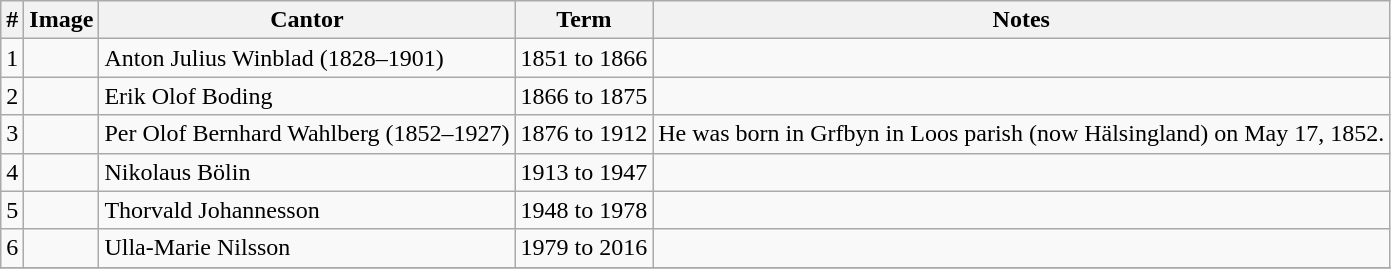<table class="wikitable sortable">
<tr>
<th>#</th>
<th>Image</th>
<th>Cantor</th>
<th>Term</th>
<th>Notes</th>
</tr>
<tr>
<td>1</td>
<td></td>
<td>Anton Julius Winblad (1828–1901)</td>
<td>1851 to 1866</td>
<td></td>
</tr>
<tr>
<td>2</td>
<td></td>
<td>Erik Olof Boding</td>
<td>1866 to 1875</td>
<td></td>
</tr>
<tr>
<td>3</td>
<td></td>
<td>Per Olof Bernhard Wahlberg (1852–1927)</td>
<td>1876 to 1912</td>
<td>He was born in Grfbyn in Loos parish (now Hälsingland) on May 17, 1852.</td>
</tr>
<tr>
<td>4</td>
<td></td>
<td>Nikolaus Bölin</td>
<td>1913 to 1947</td>
<td></td>
</tr>
<tr>
<td>5</td>
<td></td>
<td>Thorvald Johannesson</td>
<td>1948 to 1978</td>
<td></td>
</tr>
<tr>
<td>6</td>
<td></td>
<td>Ulla-Marie Nilsson</td>
<td>1979 to 2016</td>
<td></td>
</tr>
<tr>
</tr>
</table>
